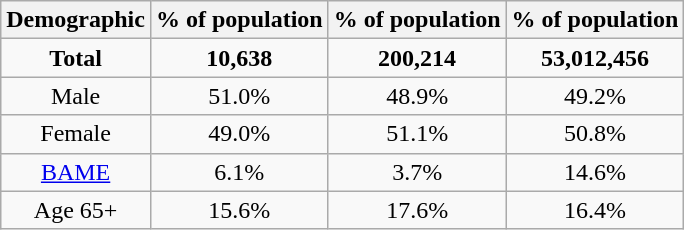<table class="wikitable sortable" style="text-align: center">
<tr>
<th>Demographic</th>
<th>% of population <br> </th>
<th>% of population <br> </th>
<th>% of population  <br> </th>
</tr>
<tr>
<td><strong>Total</strong></td>
<td><strong>10,638</strong></td>
<td><strong>200,214</strong></td>
<td><strong>53,012,456</strong></td>
</tr>
<tr>
<td>Male</td>
<td>51.0%</td>
<td>48.9%</td>
<td>49.2%</td>
</tr>
<tr>
<td>Female</td>
<td>49.0%</td>
<td>51.1%</td>
<td>50.8%</td>
</tr>
<tr>
<td><a href='#'>BAME</a></td>
<td>6.1%</td>
<td>3.7%</td>
<td>14.6%</td>
</tr>
<tr>
<td>Age 65+</td>
<td>15.6%</td>
<td>17.6%</td>
<td>16.4%</td>
</tr>
</table>
